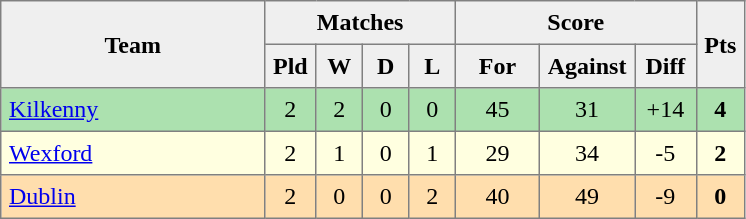<table style=border-collapse:collapse border=1 cellspacing=0 cellpadding=5>
<tr align=center bgcolor=#efefef>
<th rowspan=2 width=165>Team</th>
<th colspan=4>Matches</th>
<th colspan=3>Score</th>
<th rowspan=2width=20>Pts</th>
</tr>
<tr align=center bgcolor=#efefef>
<th width=20>Pld</th>
<th width=20>W</th>
<th width=20>D</th>
<th width=20>L</th>
<th width=45>For</th>
<th width=45>Against</th>
<th width=30>Diff</th>
</tr>
<tr align=center style="background:#ACE1AF;">
<td style="text-align:left;"> <a href='#'>Kilkenny</a></td>
<td>2</td>
<td>2</td>
<td>0</td>
<td>0</td>
<td>45</td>
<td>31</td>
<td>+14</td>
<td><strong>4</strong></td>
</tr>
<tr align=center style="background:#FFFFE0;">
<td style="text-align:left;"> <a href='#'>Wexford</a></td>
<td>2</td>
<td>1</td>
<td>0</td>
<td>1</td>
<td>29</td>
<td>34</td>
<td>-5</td>
<td><strong>2</strong></td>
</tr>
<tr align=center style="background:#FFDEAD;">
<td style="text-align:left;"> <a href='#'>Dublin</a></td>
<td>2</td>
<td>0</td>
<td>0</td>
<td>2</td>
<td>40</td>
<td>49</td>
<td>-9</td>
<td><strong>0</strong></td>
</tr>
</table>
